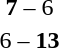<table style="text-align:center">
<tr>
<th width=200></th>
<th width=100></th>
<th width=200></th>
</tr>
<tr>
<td align=right><strong></strong></td>
<td><strong>7</strong> – 6</td>
<td align=left></td>
</tr>
<tr>
<td align=right></td>
<td>6 – <strong>13</strong></td>
<td align=left><strong></strong></td>
</tr>
</table>
